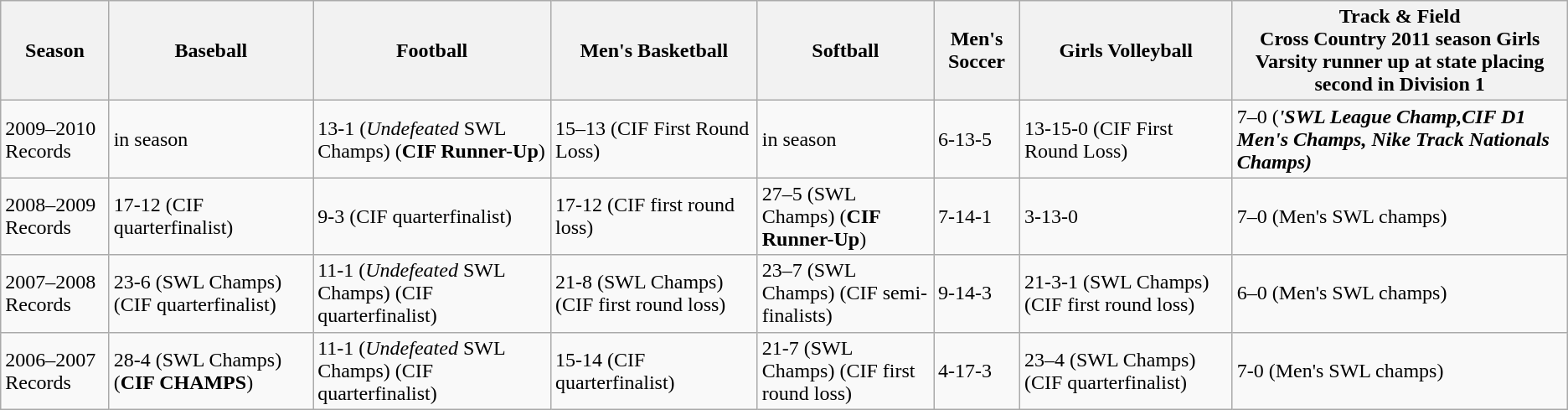<table class="wikitable" border="1">
<tr>
<th>Season</th>
<th>Baseball</th>
<th>Football</th>
<th>Men's Basketball</th>
<th>Softball</th>
<th>Men's Soccer</th>
<th>Girls Volleyball</th>
<th>Track & Field<br>Cross Country 
2011 season
Girls Varsity 
runner up at state placing second in Division 1</th>
</tr>
<tr>
<td>2009–2010 Records</td>
<td>in season</td>
<td>13-1 (<em>Undefeated</em> SWL Champs) (<strong>CIF Runner-Up</strong>)</td>
<td>15–13 (CIF First Round Loss)</td>
<td>in season</td>
<td>6-13-5</td>
<td>13-15-0 (CIF First Round Loss)</td>
<td>7–0 (<strong><em>'SWL League Champ,CIF D1 Men's Champs, Nike Track Nationals Champs<strong>)</strong></td>
</tr>
<tr>
<td>2008–2009 Records</td>
<td>17-12 (CIF quarterfinalist)</td>
<td>9-3 (CIF quarterfinalist)</td>
<td>17-12 (CIF first round loss)</td>
<td>27–5 (SWL Champs) (<strong>CIF Runner-Up</strong>)</td>
<td>7-14-1</td>
<td>3-13-0</td>
<td>7–0 (Men's SWL champs)</td>
</tr>
<tr>
<td>2007–2008 Records</td>
<td>23-6 (SWL Champs) (CIF quarterfinalist)</td>
<td>11-1 (<em>Undefeated</em> SWL Champs) (CIF quarterfinalist)</td>
<td>21-8 (SWL Champs) (CIF first round loss)</td>
<td>23–7 (SWL Champs) (CIF semi-finalists)</td>
<td>9-14-3</td>
<td>21-3-1 (SWL Champs) (CIF first round loss)</td>
<td>6–0 (Men's SWL champs)</td>
</tr>
<tr>
<td>2006–2007 Records</td>
<td>28-4 (SWL Champs) (<strong>CIF CHAMPS</strong>)</td>
<td>11-1 (<em>Undefeated</em> SWL Champs) (CIF quarterfinalist)</td>
<td>15-14 (CIF quarterfinalist)</td>
<td>21-7 (SWL Champs) (CIF first round loss)</td>
<td>4-17-3</td>
<td>23–4 (SWL Champs) (CIF quarterfinalist)</td>
<td>7-0 (Men's SWL champs)</td>
</tr>
</table>
